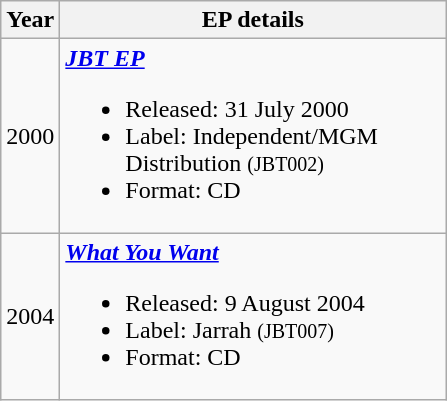<table class="wikitable">
<tr>
<th>Year</th>
<th style="width:250px;">EP details</th>
</tr>
<tr>
<td>2000</td>
<td><strong><em><a href='#'>JBT EP</a></em></strong><br><ul><li>Released: 31 July 2000</li><li>Label: Independent/MGM Distribution <small>(JBT002)</small></li><li>Format: CD</li></ul></td>
</tr>
<tr>
<td>2004</td>
<td><strong><em><a href='#'>What You Want</a></em></strong><br><ul><li>Released: 9 August 2004</li><li>Label: Jarrah <small>(JBT007)</small></li><li>Format: CD</li></ul></td>
</tr>
</table>
